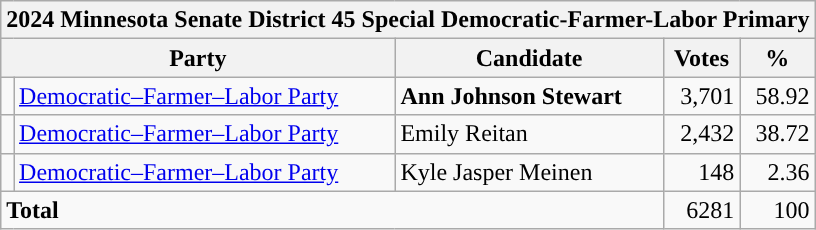<table class="wikitable">
<tr>
<th colspan="6">2024 Minnesota Senate District 45 Special Democratic-Farmer-Labor Primary</th>
</tr>
<tr>
<th colspan="2">Party</th>
<th>Candidate</th>
<th>Votes</th>
<th>%</th>
</tr>
<tr>
<td style="background-color:"></td>
<td><a href='#'>Democratic–Farmer–Labor Party</a></td>
<td><strong>Ann Johnson Stewart</strong></td>
<td align="right">3,701</td>
<td align="right">58.92</td>
</tr>
<tr>
<td style="background-color:"></td>
<td><a href='#'>Democratic–Farmer–Labor Party</a></td>
<td>Emily Reitan</td>
<td align="right">2,432</td>
<td align="right">38.72</td>
</tr>
<tr>
<td style="background-color:"></td>
<td><a href='#'>Democratic–Farmer–Labor Party</a></td>
<td>Kyle Jasper Meinen</td>
<td align="right">148</td>
<td align="right">2.36</td>
</tr>
<tr>
<td colspan="3"><strong>Total</strong></td>
<td align="right">6281</td>
<td align="right">100</td>
</tr>
</table>
